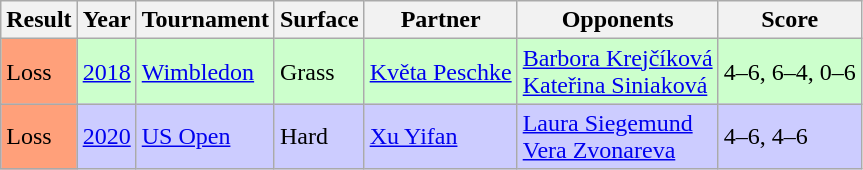<table class="sortable wikitable">
<tr>
<th>Result</th>
<th>Year</th>
<th>Tournament</th>
<th>Surface</th>
<th>Partner</th>
<th>Opponents</th>
<th class="unsortable">Score</th>
</tr>
<tr style="background:#cfc;">
<td bgcolor="FFA07A">Loss</td>
<td><a href='#'>2018</a></td>
<td><a href='#'>Wimbledon</a></td>
<td>Grass</td>
<td> <a href='#'>Květa Peschke</a></td>
<td> <a href='#'>Barbora Krejčíková</a> <br>  <a href='#'>Kateřina Siniaková</a></td>
<td>4–6, 6–4, 0–6</td>
</tr>
<tr style="background:#ccf;">
<td bgcolor="FFA07A">Loss</td>
<td><a href='#'>2020</a></td>
<td><a href='#'>US Open</a></td>
<td>Hard</td>
<td> <a href='#'>Xu Yifan</a></td>
<td> <a href='#'>Laura Siegemund</a> <br>  <a href='#'>Vera Zvonareva</a></td>
<td>4–6, 4–6</td>
</tr>
</table>
